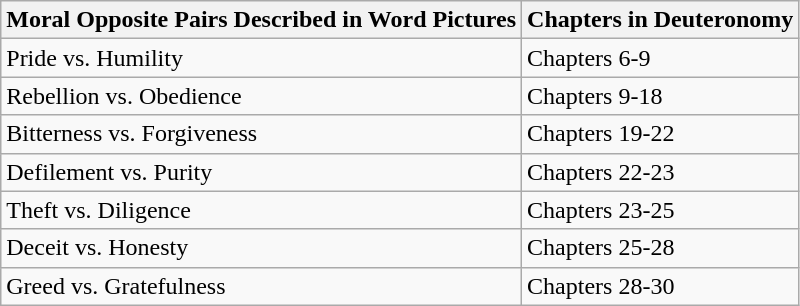<table class="wikitable">
<tr>
<th>Moral Opposite Pairs Described in Word Pictures</th>
<th>Chapters in Deuteronomy</th>
</tr>
<tr>
<td>Pride vs. Humility</td>
<td>Chapters 6-9</td>
</tr>
<tr>
<td>Rebellion vs. Obedience</td>
<td>Chapters 9-18</td>
</tr>
<tr>
<td>Bitterness vs. Forgiveness</td>
<td>Chapters 19-22</td>
</tr>
<tr>
<td>Defilement vs. Purity</td>
<td>Chapters 22-23</td>
</tr>
<tr>
<td>Theft vs. Diligence</td>
<td>Chapters 23-25</td>
</tr>
<tr>
<td>Deceit vs. Honesty</td>
<td>Chapters 25-28</td>
</tr>
<tr>
<td>Greed vs. Gratefulness</td>
<td>Chapters 28-30</td>
</tr>
</table>
